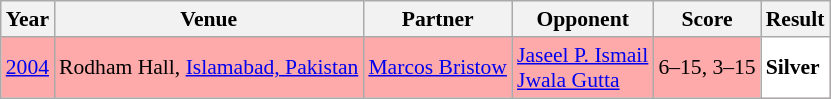<table class="sortable wikitable" style="font-size: 90%;">
<tr>
<th>Year</th>
<th>Venue</th>
<th>Partner</th>
<th>Opponent</th>
<th>Score</th>
<th>Result</th>
</tr>
<tr style="background:#FFAAAA">
<td align="center"><a href='#'>2004</a></td>
<td align="left">Rodham Hall, <a href='#'>Islamabad, Pakistan</a></td>
<td align="left"> <a href='#'>Marcos Bristow</a></td>
<td align="left"> <a href='#'>Jaseel P. Ismail</a> <br>  <a href='#'>Jwala Gutta</a></td>
<td align="left">6–15, 3–15</td>
<td style="text-align:left; background:white"> <strong>Silver</strong></td>
</tr>
</table>
